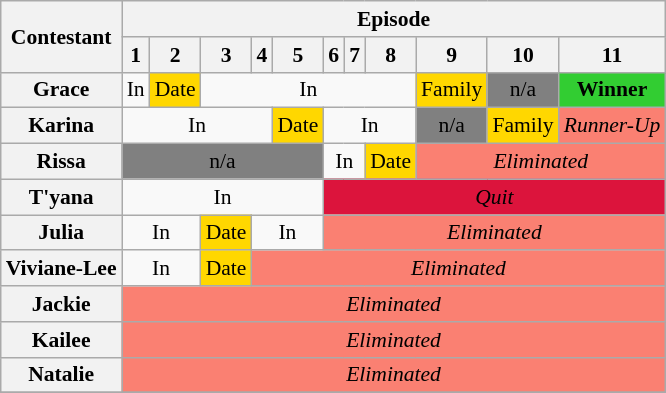<table class="wikitable" style="text-align:center; font-size:90%;">
<tr>
<th rowspan="2">Contestant</th>
<th colspan="11">Episode</th>
</tr>
<tr>
<th>1</th>
<th>2</th>
<th>3</th>
<th>4</th>
<th>5</th>
<th>6</th>
<th>7</th>
<th>8</th>
<th>9</th>
<th>10</th>
<th>11</th>
</tr>
<tr>
<th>Grace</th>
<td>In</td>
<td style="background:gold;">Date</td>
<td colspan="6">In</td>
<td style="background:gold;">Family</td>
<td style="background:gray;">n/a</td>
<td bgcolor="limegreen"><strong>Winner</strong></td>
</tr>
<tr>
<th>Karina</th>
<td colspan="4">In</td>
<td style="background:gold;">Date</td>
<td colspan="3">In</td>
<td style="background:gray;">n/a</td>
<td style="background:gold;">Family</td>
<td bgcolor="salmon"><em>Runner-Up</em></td>
</tr>
<tr>
<th>Rissa</th>
<td style="background:gray;" colspan="5">n/a</td>
<td colspan="2">In</td>
<td style="background:gold;">Date</td>
<td style="background:salmon;" colspan="3"><em>Eliminated</em></td>
</tr>
<tr>
<th>T'yana</th>
<td colspan="5">In</td>
<td style="background:crimson;" colspan="6"><span><em>Quit</em></span></td>
</tr>
<tr>
<th>Julia</th>
<td colspan="2">In</td>
<td style="background:gold;">Date</td>
<td colspan="2">In</td>
<td style="background:salmon;" colspan="6"><em>Eliminated</em></td>
</tr>
<tr>
<th>Viviane-Lee</th>
<td colspan="2">In</td>
<td style="background:gold;">Date</td>
<td style="background:salmon;" colspan="8"><em>Eliminated</em></td>
</tr>
<tr>
<th>Jackie</th>
<td style="background:salmon;" colspan="11"><em>Eliminated</em></td>
</tr>
<tr>
<th>Kailee</th>
<td style="background:salmon;" colspan="11"><em>Eliminated</em></td>
</tr>
<tr>
<th>Natalie</th>
<td style="background:salmon;" colspan="11"><em>Eliminated</em></td>
</tr>
<tr>
</tr>
</table>
